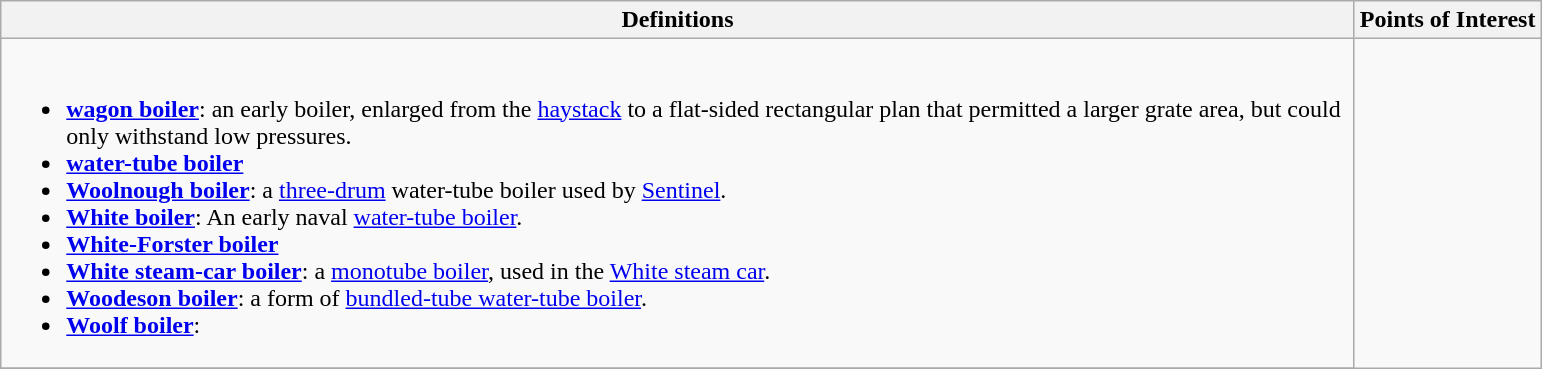<table class="wikitable">
<tr>
<th>Definitions </th>
<th>Points of Interest </th>
</tr>
<tr>
<td width="895"><br><ul><li><strong><a href='#'>wagon boiler</a></strong>: an early boiler, enlarged from the <a href='#'>haystack</a> to a flat-sided rectangular plan that permitted a larger grate area, but could only withstand low pressures.</li><li><strong><a href='#'>water-tube boiler</a></strong></li><li><strong><a href='#'>Woolnough boiler</a></strong>: a <a href='#'>three-drum</a> water-tube boiler used by <a href='#'>Sentinel</a>.</li><li><strong><a href='#'>White boiler</a></strong>: An early naval <a href='#'>water-tube boiler</a>.</li><li><strong><a href='#'>White-Forster boiler</a></strong></li><li><strong><a href='#'>White steam-car boiler</a></strong>: a <a href='#'>monotube boiler</a>, used in the <a href='#'>White steam car</a>.</li><li><strong><a href='#'>Woodeson boiler</a></strong>: a form of <a href='#'>bundled-tube water-tube boiler</a>.</li><li><strong><a href='#'>Woolf boiler</a></strong>:</li></ul></td>
</tr>
<tr>
</tr>
</table>
